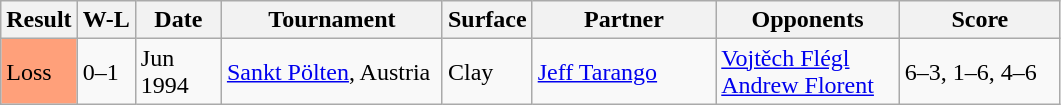<table class="sortable wikitable">
<tr>
<th style="width:40px">Result</th>
<th class="unsortable">W-L</th>
<th style="width:50px">Date</th>
<th style="width:140px">Tournament</th>
<th style="width:50px">Surface</th>
<th style="width:115px">Partner</th>
<th style="width:115px">Opponents</th>
<th style="width:100px" class="unsortable">Score</th>
</tr>
<tr>
<td style="background:#ffa07a;">Loss</td>
<td>0–1</td>
<td>Jun 1994</td>
<td><a href='#'>Sankt Pölten</a>, Austria</td>
<td>Clay</td>
<td> <a href='#'>Jeff Tarango</a></td>
<td> <a href='#'>Vojtěch Flégl</a><br> <a href='#'>Andrew Florent</a></td>
<td>6–3, 1–6, 4–6</td>
</tr>
</table>
